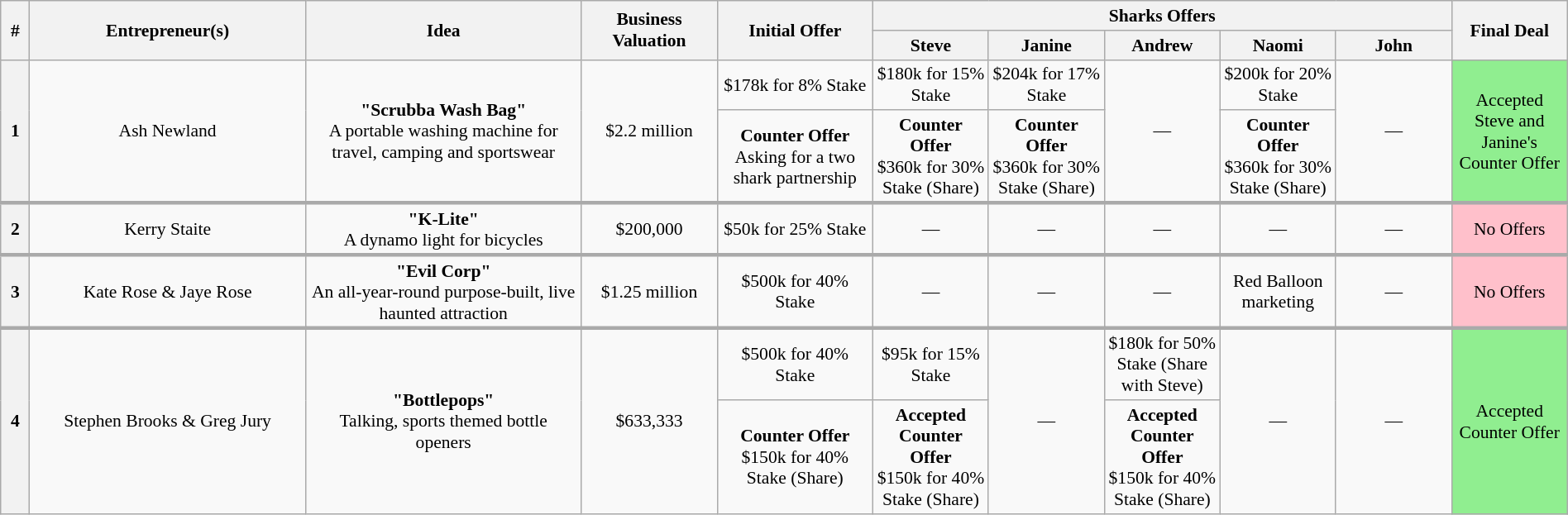<table class="wikitable plainrowheaders" style="font-size:90%; text-align:center; width: 100%; margin-left: auto; margin-right: auto;">
<tr>
<th scope="col" bgcolor="lightgrey" rowspan="2" width="15" align="center">#</th>
<th scope="col" bgcolor="lightgrey" rowspan="2" width="200" align="center">Entrepreneur(s)</th>
<th scope="col" bgcolor="lightgrey" rowspan="2" width="200" align="center">Idea</th>
<th scope="col" bgcolor="lightgrey" rowspan="2" width="95" align="center">Business Valuation</th>
<th scope="col" bgcolor="lightgrey" rowspan="2" width="110" align="center">Initial Offer</th>
<th scope="col" bgcolor="lightgrey" colspan="5">Sharks Offers</th>
<th scope="col" bgcolor="lightgrey" rowspan="2" width="80" align="center">Final Deal</th>
</tr>
<tr>
<th width="80" align="center"><strong>Steve</strong></th>
<th width="80" align="center"><strong>Janine</strong></th>
<th width="80" align="center"><strong>Andrew</strong></th>
<th width="80" align="center"><strong>Naomi</strong></th>
<th width="80" align="center"><strong>John</strong></th>
</tr>
<tr>
<th rowspan="2">1</th>
<td rowspan="2">Ash Newland</td>
<td rowspan="2"><strong>"Scrubba Wash Bag"</strong><br> A portable washing machine for travel, camping and sportswear</td>
<td rowspan="2">$2.2 million</td>
<td>$178k for 8% Stake</td>
<td>$180k for 15% Stake</td>
<td>$204k for 17% Stake</td>
<td rowspan="2">—</td>
<td>$200k for 20% Stake</td>
<td rowspan="2">—</td>
<td rowspan="2" bgcolor="lightgreen">Accepted Steve and Janine's Counter Offer</td>
</tr>
<tr>
<td><strong>Counter Offer</strong><br> Asking for a two shark partnership</td>
<td><strong>Counter Offer</strong><br> $360k for 30% Stake (Share)</td>
<td><strong>Counter Offer</strong><br> $360k for 30% Stake (Share)</td>
<td><strong>Counter Offer</strong><br> $360k for 30% Stake (Share)</td>
</tr>
<tr>
</tr>
<tr style="border-top:3px solid #aaa;">
<th>2</th>
<td>Kerry Staite</td>
<td><strong>"K-Lite"</strong><br> A dynamo light for bicycles</td>
<td>$200,000</td>
<td>$50k for 25% Stake</td>
<td>—</td>
<td>—</td>
<td>—</td>
<td>—</td>
<td>—</td>
<td bgcolor="pink">No Offers</td>
</tr>
<tr>
</tr>
<tr style="border-top:3px solid #aaa;">
<th>3</th>
<td>Kate Rose & Jaye Rose</td>
<td><strong>"Evil Corp"</strong><br> An all-year-round purpose-built, live haunted attraction</td>
<td>$1.25 million</td>
<td>$500k for 40% Stake</td>
<td>—</td>
<td>—</td>
<td>—</td>
<td>Red Balloon marketing</td>
<td>—</td>
<td bgcolor="pink">No Offers</td>
</tr>
<tr>
</tr>
<tr style="border-top:3px solid #aaa;">
<th rowspan="2">4</th>
<td rowspan="2">Stephen Brooks & Greg Jury</td>
<td rowspan="2"><strong>"Bottlepops"</strong><br> Talking, sports themed bottle openers</td>
<td rowspan="2">$633,333</td>
<td>$500k for 40% Stake</td>
<td>$95k for 15% Stake</td>
<td rowspan="2">—</td>
<td>$180k for 50% Stake (Share with Steve)</td>
<td rowspan="2">—</td>
<td rowspan="2">—</td>
<td rowspan="2" bgcolor="lightgreen">Accepted Counter Offer</td>
</tr>
<tr>
<td><strong>Counter Offer</strong><br> $150k for 40% Stake (Share)</td>
<td><strong>Accepted Counter Offer</strong><br> $150k for 40% Stake (Share)</td>
<td><strong>Accepted Counter Offer</strong><br> $150k for 40% Stake (Share)</td>
</tr>
</table>
